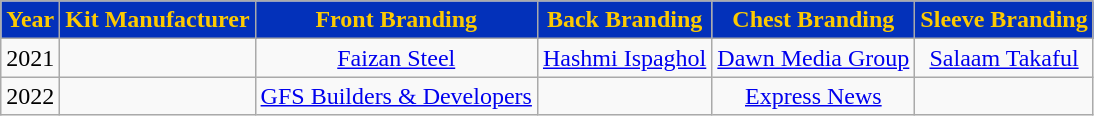<table class="wikitable" style="text-align: center;">
<tr>
<th style="background:#0331BA; color:#FDCA01; text-align:center;">Year</th>
<th style="background:#0331BA; color:#FDCA01; text-align:center;">Kit Manufacturer</th>
<th style="background:#0331BA; color:#FDCA01; text-align:center;">Front Branding</th>
<th style="background:#0331BA; color:#FDCA01; text-align:center;">Back Branding</th>
<th style="background:#0331BA; color:#FDCA01; text-align:center;">Chest Branding</th>
<th style="background:#0331BA; color:#FDCA01; text-align:center;">Sleeve Branding</th>
</tr>
<tr>
<td>2021</td>
<td></td>
<td><a href='#'>Faizan Steel</a></td>
<td><a href='#'>Hashmi Ispaghol</a></td>
<td><a href='#'>Dawn Media Group</a></td>
<td><a href='#'>Salaam Takaful</a></td>
</tr>
<tr>
<td>2022</td>
<td></td>
<td><a href='#'>GFS Builders & Developers</a></td>
<td></td>
<td><a href='#'>Express News</a></td>
<td></td>
</tr>
</table>
